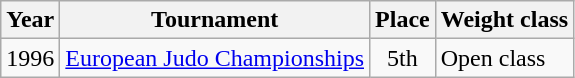<table class=wikitable>
<tr>
<th>Year</th>
<th>Tournament</th>
<th>Place</th>
<th>Weight class</th>
</tr>
<tr>
<td>1996</td>
<td><a href='#'>European Judo Championships</a></td>
<td align="center">5th</td>
<td>Open class</td>
</tr>
</table>
